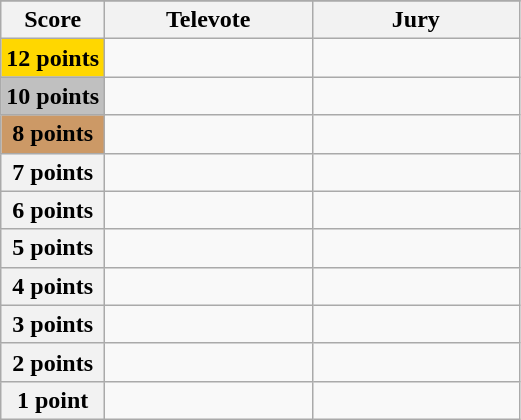<table class="wikitable">
<tr>
</tr>
<tr>
<th scope="col" width="20%">Score</th>
<th scope="col" width="40%">Televote</th>
<th scope="col" width="40%">Jury</th>
</tr>
<tr>
<th scope="row" style="background:gold">12 points</th>
<td></td>
<td></td>
</tr>
<tr>
<th scope="row" style="background:silver">10 points</th>
<td></td>
<td></td>
</tr>
<tr>
<th scope="row" style="background:#CC9966">8 points</th>
<td></td>
<td></td>
</tr>
<tr>
<th scope="row">7 points</th>
<td></td>
<td></td>
</tr>
<tr>
<th scope="row">6 points</th>
<td></td>
<td></td>
</tr>
<tr>
<th scope="row">5 points</th>
<td></td>
<td></td>
</tr>
<tr>
<th scope="row">4 points</th>
<td></td>
<td></td>
</tr>
<tr>
<th scope="row">3 points</th>
<td></td>
<td></td>
</tr>
<tr>
<th scope="row">2 points</th>
<td></td>
<td></td>
</tr>
<tr>
<th scope="row">1 point</th>
<td></td>
<td></td>
</tr>
</table>
